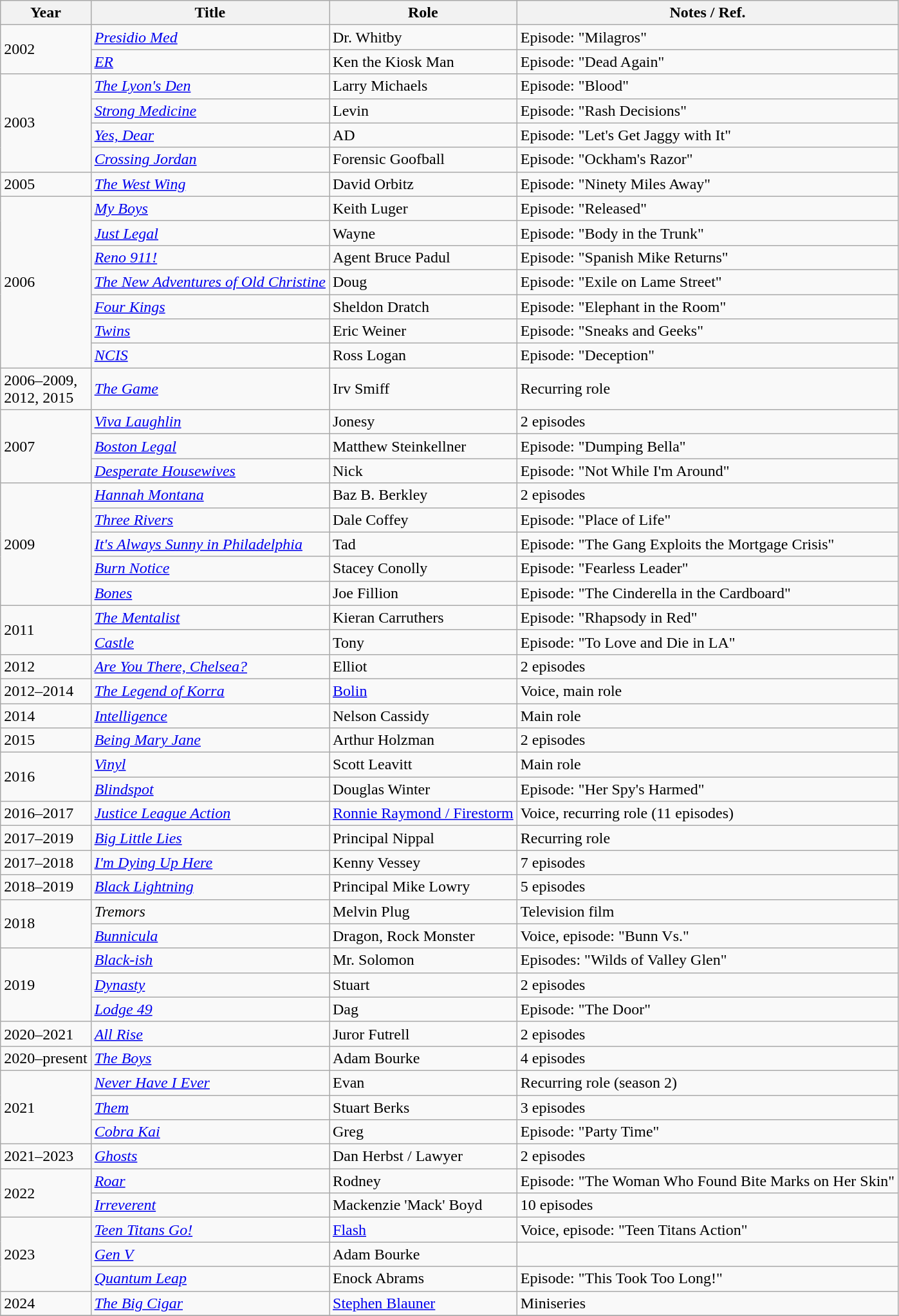<table class="wikitable sortable">
<tr>
<th>Year</th>
<th>Title</th>
<th>Role</th>
<th>Notes / Ref.</th>
</tr>
<tr>
<td rowspan="2">2002</td>
<td><em><a href='#'>Presidio Med</a></em></td>
<td>Dr. Whitby</td>
<td>Episode: "Milagros"</td>
</tr>
<tr>
<td><em><a href='#'>ER</a></em></td>
<td>Ken the Kiosk Man</td>
<td>Episode: "Dead Again"</td>
</tr>
<tr>
<td rowspan="4">2003</td>
<td><em><a href='#'>The Lyon's Den</a></em></td>
<td>Larry Michaels</td>
<td>Episode: "Blood"</td>
</tr>
<tr>
<td><em><a href='#'>Strong Medicine</a></em></td>
<td>Levin</td>
<td>Episode: "Rash Decisions"</td>
</tr>
<tr>
<td><em><a href='#'>Yes, Dear</a></em></td>
<td>AD</td>
<td>Episode: "Let's Get Jaggy with It"</td>
</tr>
<tr>
<td><em><a href='#'>Crossing Jordan</a></em></td>
<td>Forensic Goofball</td>
<td>Episode: "Ockham's Razor"</td>
</tr>
<tr>
<td>2005</td>
<td><em><a href='#'>The West Wing</a></em></td>
<td>David Orbitz</td>
<td>Episode: "Ninety Miles Away"</td>
</tr>
<tr>
<td rowspan="7">2006</td>
<td><em><a href='#'>My Boys</a></em></td>
<td>Keith Luger</td>
<td>Episode: "Released"</td>
</tr>
<tr>
<td><em><a href='#'>Just Legal</a></em></td>
<td>Wayne</td>
<td>Episode: "Body in the Trunk"</td>
</tr>
<tr>
<td><em><a href='#'>Reno 911!</a></em></td>
<td>Agent Bruce Padul</td>
<td>Episode: "Spanish Mike Returns"</td>
</tr>
<tr>
<td><em><a href='#'>The New Adventures of Old Christine</a></em></td>
<td>Doug</td>
<td>Episode: "Exile on Lame Street"</td>
</tr>
<tr>
<td><em><a href='#'>Four Kings</a></em></td>
<td>Sheldon Dratch</td>
<td>Episode: "Elephant in the Room"</td>
</tr>
<tr>
<td><em><a href='#'>Twins</a></em></td>
<td>Eric Weiner</td>
<td>Episode: "Sneaks and Geeks"</td>
</tr>
<tr>
<td><em><a href='#'>NCIS</a></em></td>
<td>Ross Logan</td>
<td>Episode: "Deception"</td>
</tr>
<tr>
<td>2006–2009,<br>2012, 2015</td>
<td><em><a href='#'>The Game</a></em></td>
<td>Irv Smiff</td>
<td>Recurring role</td>
</tr>
<tr>
<td rowspan="3">2007</td>
<td><em><a href='#'>Viva Laughlin</a></em></td>
<td>Jonesy</td>
<td>2 episodes</td>
</tr>
<tr>
<td><em><a href='#'>Boston Legal</a></em></td>
<td>Matthew Steinkellner</td>
<td>Episode: "Dumping Bella"</td>
</tr>
<tr>
<td><em><a href='#'>Desperate Housewives</a></em></td>
<td>Nick</td>
<td>Episode: "Not While I'm Around"</td>
</tr>
<tr>
<td rowspan="5">2009</td>
<td><em><a href='#'>Hannah Montana</a></em></td>
<td>Baz B. Berkley</td>
<td>2 episodes</td>
</tr>
<tr>
<td><em><a href='#'>Three Rivers</a></em></td>
<td>Dale Coffey</td>
<td>Episode: "Place of Life"</td>
</tr>
<tr>
<td><em><a href='#'>It's Always Sunny in Philadelphia</a></em></td>
<td>Tad</td>
<td>Episode: "The Gang Exploits the Mortgage Crisis"</td>
</tr>
<tr>
<td><em><a href='#'>Burn Notice</a></em></td>
<td>Stacey Conolly</td>
<td>Episode: "Fearless Leader"</td>
</tr>
<tr>
<td><em><a href='#'>Bones</a></em></td>
<td>Joe Fillion</td>
<td>Episode: "The Cinderella in the Cardboard"</td>
</tr>
<tr>
<td rowspan="2">2011</td>
<td><em><a href='#'>The Mentalist</a></em></td>
<td>Kieran Carruthers</td>
<td>Episode: "Rhapsody in Red"</td>
</tr>
<tr>
<td><em><a href='#'>Castle</a></em></td>
<td>Tony</td>
<td>Episode: "To Love and Die in LA"</td>
</tr>
<tr>
<td>2012</td>
<td><em><a href='#'>Are You There, Chelsea?</a></em></td>
<td>Elliot</td>
<td>2 episodes</td>
</tr>
<tr>
<td>2012–2014</td>
<td><em><a href='#'>The Legend of Korra</a></em></td>
<td><a href='#'>Bolin</a></td>
<td>Voice, main role</td>
</tr>
<tr>
<td>2014</td>
<td><em><a href='#'>Intelligence</a></em></td>
<td>Nelson Cassidy</td>
<td>Main role</td>
</tr>
<tr>
<td>2015</td>
<td><em><a href='#'>Being Mary Jane</a></em></td>
<td>Arthur Holzman</td>
<td>2 episodes</td>
</tr>
<tr>
<td rowspan="2">2016</td>
<td><em><a href='#'>Vinyl</a></em></td>
<td>Scott Leavitt</td>
<td>Main role</td>
</tr>
<tr>
<td><em><a href='#'>Blindspot</a></em></td>
<td>Douglas Winter</td>
<td>Episode: "Her Spy's Harmed"</td>
</tr>
<tr>
<td>2016–2017</td>
<td><em><a href='#'>Justice League Action</a></em></td>
<td><a href='#'>Ronnie Raymond / Firestorm</a></td>
<td>Voice, recurring role (11 episodes)</td>
</tr>
<tr>
<td>2017–2019</td>
<td><em><a href='#'>Big Little Lies</a></em></td>
<td>Principal Nippal</td>
<td>Recurring role</td>
</tr>
<tr>
<td>2017–2018</td>
<td><em><a href='#'>I'm Dying Up Here</a></em></td>
<td>Kenny Vessey</td>
<td>7 episodes</td>
</tr>
<tr>
<td>2018–2019</td>
<td><em><a href='#'>Black Lightning</a></em></td>
<td>Principal Mike Lowry</td>
<td>5 episodes</td>
</tr>
<tr>
<td rowspan="2">2018</td>
<td><em>Tremors</em></td>
<td>Melvin Plug</td>
<td>Television film</td>
</tr>
<tr>
<td><em><a href='#'>Bunnicula</a></em></td>
<td>Dragon, Rock Monster</td>
<td>Voice, episode: "Bunn Vs."</td>
</tr>
<tr>
<td rowspan="3">2019</td>
<td><em><a href='#'>Black-ish</a></em></td>
<td>Mr. Solomon</td>
<td>Episodes: "Wilds of Valley Glen"</td>
</tr>
<tr>
<td><em><a href='#'>Dynasty</a></em></td>
<td>Stuart</td>
<td>2 episodes</td>
</tr>
<tr>
<td><em><a href='#'>Lodge 49</a></em></td>
<td>Dag</td>
<td>Episode: "The Door"</td>
</tr>
<tr>
<td>2020–2021</td>
<td><em><a href='#'>All Rise</a></em></td>
<td>Juror Futrell</td>
<td>2 episodes</td>
</tr>
<tr>
<td>2020–present</td>
<td><em><a href='#'>The Boys</a></em></td>
<td>Adam Bourke</td>
<td>4 episodes</td>
</tr>
<tr>
<td rowspan="3">2021</td>
<td><em><a href='#'>Never Have I Ever</a></em></td>
<td>Evan</td>
<td>Recurring role (season 2)</td>
</tr>
<tr>
<td><em><a href='#'>Them</a></em></td>
<td>Stuart Berks</td>
<td>3 episodes</td>
</tr>
<tr>
<td><em><a href='#'>Cobra Kai</a></em></td>
<td>Greg</td>
<td>Episode: "Party Time"</td>
</tr>
<tr>
<td>2021–2023</td>
<td><em><a href='#'>Ghosts</a></em></td>
<td>Dan Herbst / Lawyer</td>
<td>2 episodes</td>
</tr>
<tr>
<td rowspan="2">2022</td>
<td><em><a href='#'>Roar</a></em></td>
<td>Rodney</td>
<td>Episode: "The Woman Who Found Bite Marks on Her Skin"</td>
</tr>
<tr>
<td><em><a href='#'>Irreverent</a></em></td>
<td>Mackenzie 'Mack' Boyd</td>
<td>10 episodes</td>
</tr>
<tr>
<td rowspan="3">2023</td>
<td><em><a href='#'>Teen Titans Go!</a></em></td>
<td><a href='#'>Flash</a></td>
<td>Voice, episode: "Teen Titans Action"</td>
</tr>
<tr>
<td><em><a href='#'>Gen V</a></em></td>
<td>Adam Bourke</td>
<td></td>
</tr>
<tr>
<td><em><a href='#'>Quantum Leap</a></em></td>
<td>Enock Abrams</td>
<td>Episode: "This Took Too Long!"</td>
</tr>
<tr>
<td>2024</td>
<td><em><a href='#'>The Big Cigar</a></em></td>
<td><a href='#'>Stephen Blauner</a></td>
<td>Miniseries</td>
</tr>
<tr>
</tr>
</table>
